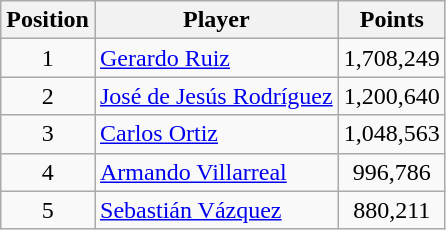<table class=wikitable>
<tr>
<th>Position</th>
<th>Player</th>
<th>Points</th>
</tr>
<tr>
<td align=center>1</td>
<td> <a href='#'>Gerardo Ruiz</a></td>
<td align=center>1,708,249</td>
</tr>
<tr>
<td align=center>2</td>
<td> <a href='#'>José de Jesús Rodríguez</a></td>
<td align=center>1,200,640</td>
</tr>
<tr>
<td align=center>3</td>
<td> <a href='#'>Carlos Ortiz</a></td>
<td align=center>1,048,563</td>
</tr>
<tr>
<td align=center>4</td>
<td> <a href='#'>Armando Villarreal</a></td>
<td align=center>996,786</td>
</tr>
<tr>
<td align=center>5</td>
<td> <a href='#'>Sebastián Vázquez</a></td>
<td align=center>880,211</td>
</tr>
</table>
